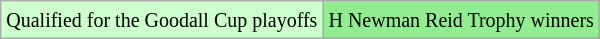<table class="wikitable">
<tr>
<td style="background:#ccffcc;"><small>Qualified for the Goodall Cup playoffs</small></td>
<td style="background:#90EE90;"><small>H Newman Reid Trophy winners</small></td>
</tr>
</table>
